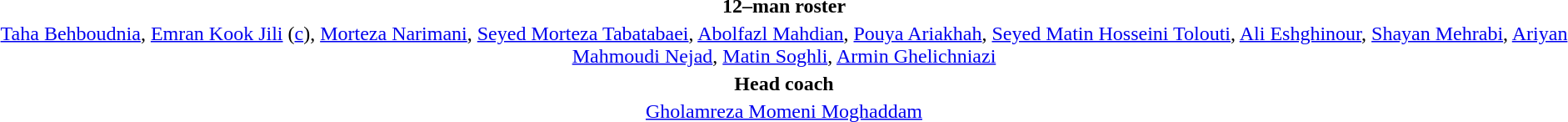<table style="text-align:center; margin-top:2em; margin-left:auto; margin-right:auto">
<tr>
<td><strong>12–man roster</strong></td>
</tr>
<tr>
<td><a href='#'>Taha Behboudnia</a>, <a href='#'>Emran Kook Jili</a> (<a href='#'>c</a>), <a href='#'>Morteza Narimani</a>, <a href='#'>Seyed Morteza Tabatabaei</a>, <a href='#'>Abolfazl Mahdian</a>, <a href='#'>Pouya Ariakhah</a>, <a href='#'>Seyed Matin Hosseini Tolouti</a>, <a href='#'>Ali Eshghinour</a>, <a href='#'>Shayan Mehrabi</a>, <a href='#'>Ariyan Mahmoudi Nejad</a>, <a href='#'>Matin Soghli</a>, <a href='#'>Armin Ghelichniazi</a></td>
</tr>
<tr>
<td><strong>Head coach</strong></td>
</tr>
<tr>
<td><a href='#'>Gholamreza Momeni Moghaddam</a></td>
</tr>
</table>
